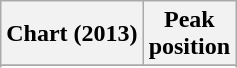<table class="wikitable plainrowheaders">
<tr>
<th scope="col">Chart (2013)</th>
<th scope="col">Peak<br>position</th>
</tr>
<tr>
</tr>
<tr>
</tr>
<tr>
</tr>
<tr>
</tr>
<tr>
</tr>
<tr>
</tr>
<tr>
</tr>
<tr>
</tr>
<tr>
</tr>
<tr>
</tr>
<tr>
</tr>
</table>
